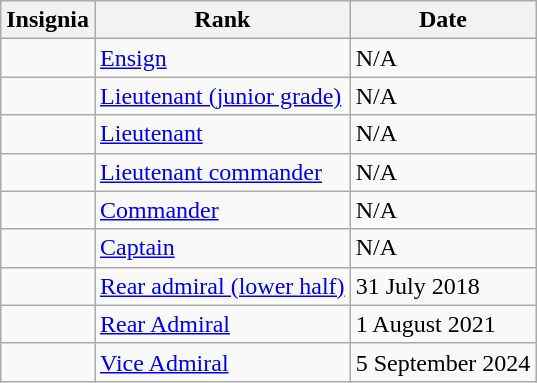<table class="wikitable">
<tr>
<th>Insignia</th>
<th>Rank</th>
<th>Date</th>
</tr>
<tr>
<td></td>
<td><a href='#'>Ensign</a></td>
<td>N/A</td>
</tr>
<tr>
<td></td>
<td><a href='#'>Lieutenant (junior grade)</a></td>
<td>N/A</td>
</tr>
<tr>
<td></td>
<td><a href='#'>Lieutenant</a></td>
<td>N/A</td>
</tr>
<tr>
<td></td>
<td><a href='#'>Lieutenant commander</a></td>
<td>N/A</td>
</tr>
<tr>
<td></td>
<td><a href='#'>Commander</a></td>
<td>N/A</td>
</tr>
<tr>
<td></td>
<td><a href='#'>Captain</a></td>
<td>N/A</td>
</tr>
<tr>
<td></td>
<td><a href='#'>Rear admiral (lower half)</a></td>
<td>31 July 2018</td>
</tr>
<tr>
<td></td>
<td><a href='#'>Rear Admiral</a></td>
<td>1 August 2021</td>
</tr>
<tr>
<td></td>
<td><a href='#'>Vice Admiral</a></td>
<td>5 September 2024</td>
</tr>
</table>
